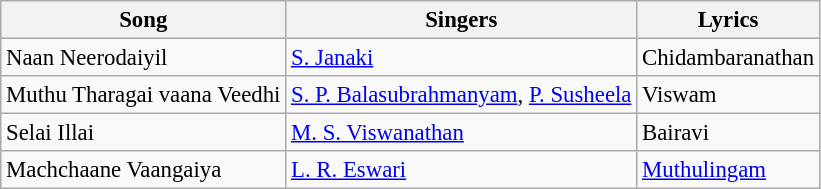<table class="wikitable" style="font-size: 95%;">
<tr>
<th>Song</th>
<th>Singers</th>
<th>Lyrics</th>
</tr>
<tr>
<td>Naan Neerodaiyil</td>
<td><a href='#'>S. Janaki</a></td>
<td>Chidambaranathan</td>
</tr>
<tr>
<td>Muthu Tharagai vaana Veedhi</td>
<td><a href='#'>S. P. Balasubrahmanyam</a>, <a href='#'>P. Susheela</a></td>
<td>Viswam</td>
</tr>
<tr>
<td>Selai Illai</td>
<td><a href='#'>M. S. Viswanathan</a></td>
<td>Bairavi</td>
</tr>
<tr>
<td>Machchaane Vaangaiya</td>
<td><a href='#'>L. R. Eswari</a></td>
<td><a href='#'>Muthulingam</a></td>
</tr>
</table>
